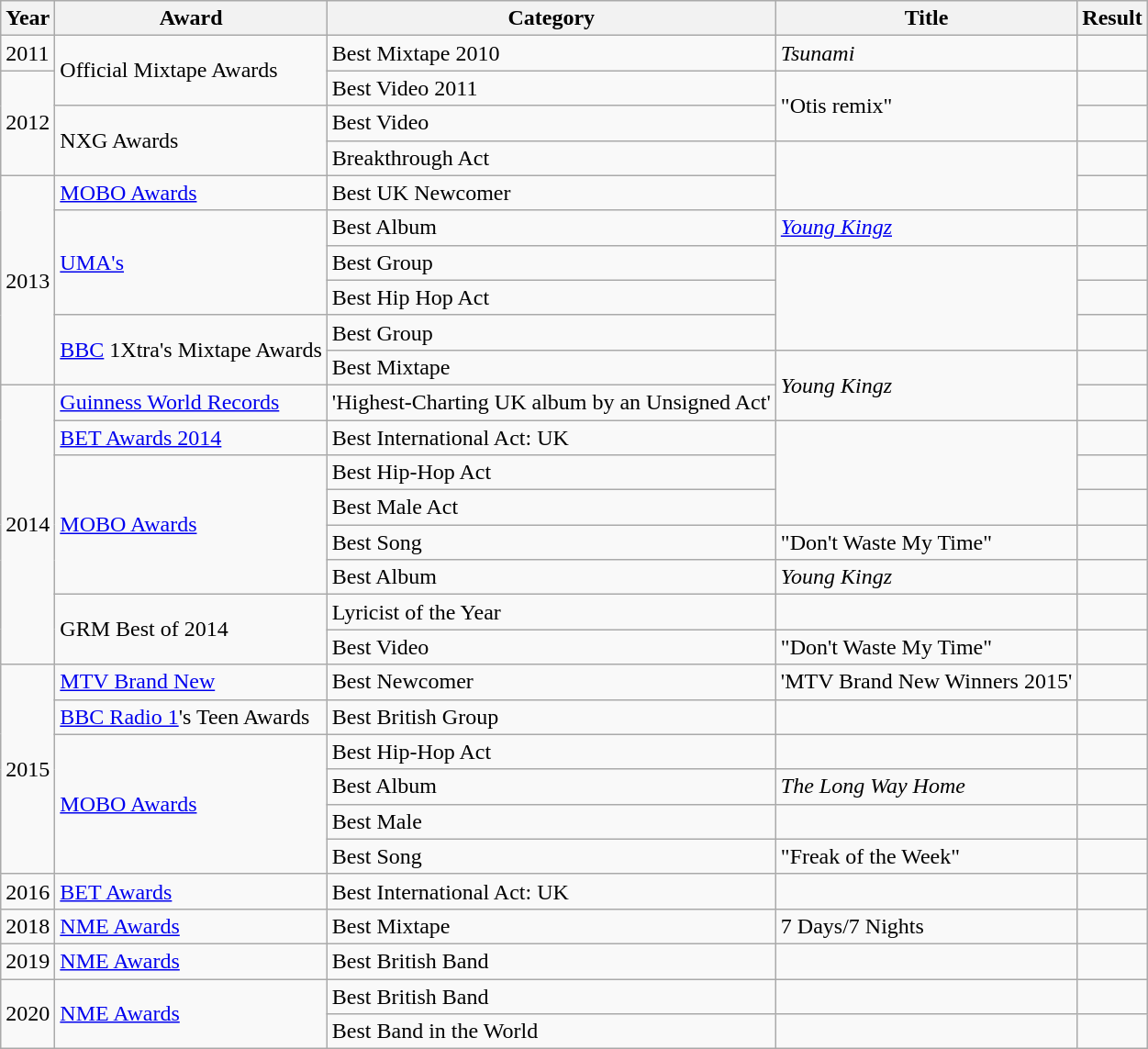<table class="wikitable">
<tr>
<th>Year</th>
<th>Award</th>
<th>Category</th>
<th>Title</th>
<th>Result</th>
</tr>
<tr>
<td>2011</td>
<td rowspan="2">Official Mixtape Awards</td>
<td>Best Mixtape 2010</td>
<td><em>Tsunami</em></td>
<td></td>
</tr>
<tr>
<td rowspan="3">2012</td>
<td>Best Video 2011</td>
<td rowspan="2">"Otis remix"</td>
<td></td>
</tr>
<tr>
<td rowspan="2">NXG Awards</td>
<td>Best Video</td>
<td></td>
</tr>
<tr>
<td>Breakthrough Act</td>
<td rowspan="2"></td>
<td></td>
</tr>
<tr>
<td rowspan="6">2013</td>
<td><a href='#'>MOBO Awards</a></td>
<td>Best UK Newcomer</td>
<td></td>
</tr>
<tr>
<td rowspan="3"><a href='#'>UMA's</a></td>
<td>Best Album</td>
<td><em><a href='#'>Young Kingz</a></em></td>
<td></td>
</tr>
<tr>
<td>Best Group</td>
<td rowspan="3"></td>
<td></td>
</tr>
<tr>
<td>Best Hip Hop Act</td>
<td></td>
</tr>
<tr>
<td rowspan="2"><a href='#'>BBC</a> 1Xtra's Mixtape Awards</td>
<td>Best Group</td>
<td></td>
</tr>
<tr>
<td>Best Mixtape</td>
<td rowspan="2"><em>Young Kingz</em></td>
<td></td>
</tr>
<tr>
<td rowspan="8">2014</td>
<td><a href='#'>Guinness World Records</a></td>
<td>'Highest-Charting UK album by an Unsigned Act'</td>
<td></td>
</tr>
<tr>
<td><a href='#'>BET Awards 2014</a></td>
<td>Best International Act: UK</td>
<td rowspan="3"></td>
<td></td>
</tr>
<tr>
<td rowspan="4"><a href='#'>MOBO Awards</a></td>
<td>Best Hip-Hop Act</td>
<td></td>
</tr>
<tr>
<td>Best Male Act</td>
<td></td>
</tr>
<tr>
<td>Best Song</td>
<td>"Don't Waste My Time"</td>
<td></td>
</tr>
<tr>
<td>Best Album</td>
<td><em>Young Kingz</em></td>
<td></td>
</tr>
<tr>
<td rowspan="2">GRM Best of 2014</td>
<td>Lyricist of the Year</td>
<td></td>
<td></td>
</tr>
<tr>
<td>Best Video</td>
<td>"Don't Waste My Time"</td>
<td></td>
</tr>
<tr>
<td rowspan="6">2015</td>
<td><a href='#'>MTV Brand New</a></td>
<td>Best Newcomer</td>
<td>'MTV Brand New Winners 2015'</td>
<td></td>
</tr>
<tr>
<td><a href='#'>BBC Radio 1</a>'s Teen Awards</td>
<td>Best British Group</td>
<td></td>
<td></td>
</tr>
<tr>
<td rowspan="4"><a href='#'>MOBO Awards</a></td>
<td>Best Hip-Hop Act</td>
<td></td>
<td></td>
</tr>
<tr>
<td>Best Album</td>
<td><em>The Long Way Home</em></td>
<td></td>
</tr>
<tr>
<td>Best Male</td>
<td></td>
<td></td>
</tr>
<tr>
<td>Best Song</td>
<td>"Freak of the Week"</td>
<td></td>
</tr>
<tr>
<td>2016</td>
<td><a href='#'>BET Awards</a></td>
<td>Best International Act: UK</td>
<td></td>
<td></td>
</tr>
<tr>
<td>2018</td>
<td><a href='#'>NME Awards</a></td>
<td>Best Mixtape</td>
<td>7 Days/7 Nights</td>
<td></td>
</tr>
<tr>
<td>2019</td>
<td><a href='#'>NME Awards</a></td>
<td>Best British Band</td>
<td></td>
<td></td>
</tr>
<tr>
<td rowspan="2">2020</td>
<td rowspan="2"><a href='#'>NME Awards</a></td>
<td>Best British Band</td>
<td></td>
<td></td>
</tr>
<tr>
<td>Best Band in the World</td>
<td></td>
<td></td>
</tr>
</table>
